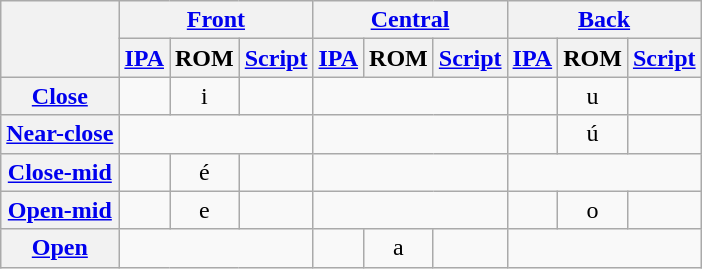<table class="wikitable">
<tr>
<th rowspan=2></th>
<th colspan=3><a href='#'>Front</a></th>
<th colspan=3><a href='#'>Central</a></th>
<th colspan=3><a href='#'>Back</a></th>
</tr>
<tr>
<th><a href='#'>IPA</a></th>
<th>ROM</th>
<th><a href='#'>Script</a></th>
<th><a href='#'>IPA</a></th>
<th>ROM</th>
<th><a href='#'>Script</a></th>
<th><a href='#'>IPA</a></th>
<th>ROM</th>
<th><a href='#'>Script</a></th>
</tr>
<tr style="text-align:center">
<th><a href='#'>Close</a></th>
<td></td>
<td>i</td>
<td></td>
<td colspan=3></td>
<td></td>
<td>u</td>
<td></td>
</tr>
<tr style="text-align:center">
<th><a href='#'>Near-close</a></th>
<td colspan=3></td>
<td colspan=3></td>
<td></td>
<td>ú</td>
<td></td>
</tr>
<tr style="text-align:center">
<th><a href='#'>Close-mid</a></th>
<td></td>
<td>é</td>
<td></td>
<td colspan=3></td>
<td colspan=3></td>
</tr>
<tr style="text-align:center">
<th><a href='#'>Open-mid</a></th>
<td></td>
<td>e</td>
<td></td>
<td colspan=3></td>
<td></td>
<td>o</td>
<td></td>
</tr>
<tr style="text-align:center">
<th><a href='#'>Open</a></th>
<td colspan=3></td>
<td></td>
<td>a</td>
<td></td>
<td colspan=3></td>
</tr>
</table>
